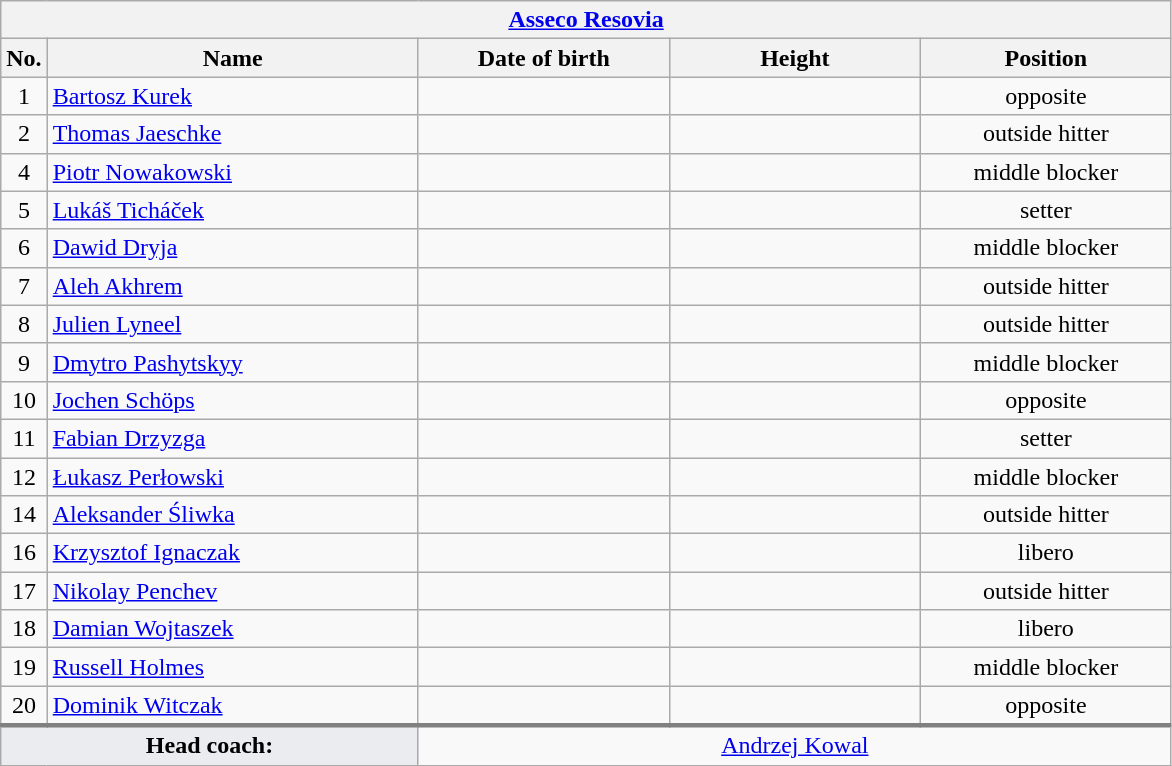<table class="wikitable collapsible collapsed" style="font-size:100%; text-align:center">
<tr>
<th colspan=5 style="width:30em"><a href='#'>Asseco Resovia</a></th>
</tr>
<tr>
<th>No.</th>
<th style="width:15em">Name</th>
<th style="width:10em">Date of birth</th>
<th style="width:10em">Height</th>
<th style="width:10em">Position</th>
</tr>
<tr>
<td>1</td>
<td align=left> <a href='#'>Bartosz Kurek</a></td>
<td align=right></td>
<td></td>
<td>opposite</td>
</tr>
<tr>
<td>2</td>
<td align=left> <a href='#'>Thomas Jaeschke</a></td>
<td align=right></td>
<td></td>
<td>outside hitter</td>
</tr>
<tr>
<td>4</td>
<td align=left> <a href='#'>Piotr Nowakowski</a></td>
<td align=right></td>
<td></td>
<td>middle blocker</td>
</tr>
<tr>
<td>5</td>
<td align=left> <a href='#'>Lukáš Ticháček</a></td>
<td align=right></td>
<td></td>
<td>setter</td>
</tr>
<tr>
<td>6</td>
<td align=left> <a href='#'>Dawid Dryja</a></td>
<td align=right></td>
<td></td>
<td>middle blocker</td>
</tr>
<tr>
<td>7</td>
<td align=left> <a href='#'>Aleh Akhrem</a></td>
<td align=right></td>
<td></td>
<td>outside hitter</td>
</tr>
<tr>
<td>8</td>
<td align=left> <a href='#'>Julien Lyneel</a></td>
<td align=right></td>
<td></td>
<td>outside hitter</td>
</tr>
<tr>
<td>9</td>
<td align=left> <a href='#'>Dmytro Pashytskyy</a></td>
<td align=right></td>
<td></td>
<td>middle blocker</td>
</tr>
<tr>
<td>10</td>
<td align=left> <a href='#'>Jochen Schöps</a></td>
<td align=right></td>
<td></td>
<td>opposite</td>
</tr>
<tr>
<td>11</td>
<td align=left> <a href='#'>Fabian Drzyzga</a></td>
<td align=right></td>
<td></td>
<td>setter</td>
</tr>
<tr>
<td>12</td>
<td align=left> <a href='#'>Łukasz Perłowski</a></td>
<td align=right></td>
<td></td>
<td>middle blocker</td>
</tr>
<tr>
<td>14</td>
<td align=left> <a href='#'>Aleksander Śliwka</a></td>
<td align=right></td>
<td></td>
<td>outside hitter</td>
</tr>
<tr>
<td>16</td>
<td align=left> <a href='#'>Krzysztof Ignaczak</a></td>
<td align=right></td>
<td></td>
<td>libero</td>
</tr>
<tr>
<td>17</td>
<td align=left> <a href='#'>Nikolay Penchev</a></td>
<td align=right></td>
<td></td>
<td>outside hitter</td>
</tr>
<tr>
<td>18</td>
<td align=left> <a href='#'>Damian Wojtaszek</a></td>
<td align=right></td>
<td></td>
<td>libero</td>
</tr>
<tr>
<td>19</td>
<td align=left> <a href='#'>Russell Holmes</a></td>
<td align=right></td>
<td></td>
<td>middle blocker</td>
</tr>
<tr>
<td>20</td>
<td align=left> <a href='#'>Dominik Witczak</a></td>
<td align=right></td>
<td></td>
<td>opposite</td>
</tr>
<tr style="border-top: 3px solid grey">
<td colspan=2 style="background:#EAECF0"><strong>Head coach:</strong></td>
<td colspan=3> <a href='#'>Andrzej Kowal</a></td>
</tr>
</table>
